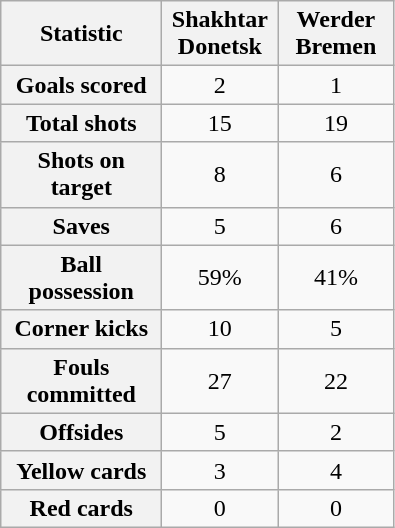<table class="wikitable plainrowheaders" style="text-align:center">
<tr>
<th scope="col" style="width:100px">Statistic</th>
<th scope="col" style="width:70px">Shakhtar Donetsk</th>
<th scope="col" style="width:70px">Werder Bremen</th>
</tr>
<tr>
<th scope=row>Goals scored</th>
<td>2</td>
<td>1</td>
</tr>
<tr>
<th scope=row>Total shots</th>
<td>15</td>
<td>19</td>
</tr>
<tr>
<th scope=row>Shots on target</th>
<td>8</td>
<td>6</td>
</tr>
<tr>
<th scope=row>Saves</th>
<td>5</td>
<td>6</td>
</tr>
<tr>
<th scope=row>Ball possession</th>
<td>59%</td>
<td>41%</td>
</tr>
<tr>
<th scope=row>Corner kicks</th>
<td>10</td>
<td>5</td>
</tr>
<tr>
<th scope=row>Fouls committed</th>
<td>27</td>
<td>22</td>
</tr>
<tr>
<th scope=row>Offsides</th>
<td>5</td>
<td>2</td>
</tr>
<tr>
<th scope=row>Yellow cards</th>
<td>3</td>
<td>4</td>
</tr>
<tr>
<th scope=row>Red cards</th>
<td>0</td>
<td>0</td>
</tr>
</table>
